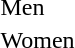<table>
<tr>
<td>Men</td>
<td></td>
<td></td>
<td></td>
</tr>
<tr>
<td>Women</td>
<td nowrap></td>
<td nowrap></td>
<td nowrap></td>
</tr>
</table>
